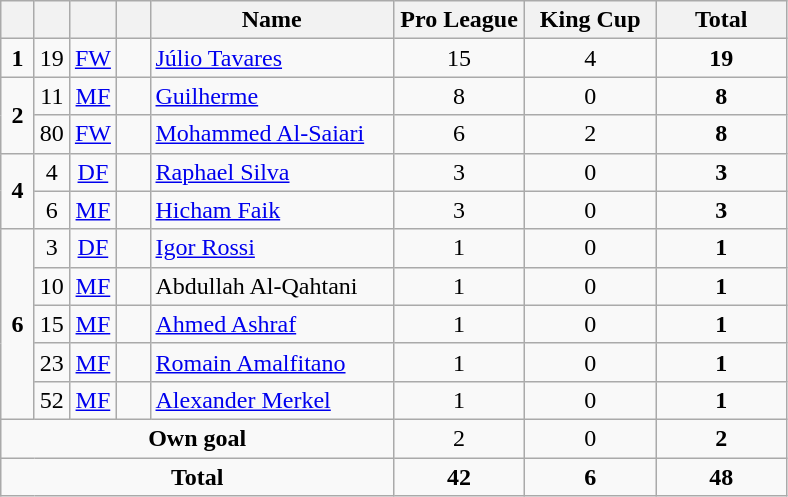<table class="wikitable" style="text-align:center">
<tr>
<th width=15></th>
<th width=15></th>
<th width=15></th>
<th width=15></th>
<th width=155>Name</th>
<th width=80>Pro League</th>
<th width=80>King Cup</th>
<th width=80>Total</th>
</tr>
<tr>
<td><strong>1</strong></td>
<td>19</td>
<td><a href='#'>FW</a></td>
<td></td>
<td align=left><a href='#'>Júlio Tavares</a></td>
<td>15</td>
<td>4</td>
<td><strong>19</strong></td>
</tr>
<tr>
<td rowspan=2><strong>2</strong></td>
<td>11</td>
<td><a href='#'>MF</a></td>
<td></td>
<td align=left><a href='#'>Guilherme</a></td>
<td>8</td>
<td>0</td>
<td><strong>8</strong></td>
</tr>
<tr>
<td>80</td>
<td><a href='#'>FW</a></td>
<td></td>
<td align=left><a href='#'>Mohammed Al-Saiari</a></td>
<td>6</td>
<td>2</td>
<td><strong>8</strong></td>
</tr>
<tr>
<td rowspan=2><strong>4</strong></td>
<td>4</td>
<td><a href='#'>DF</a></td>
<td></td>
<td align=left><a href='#'>Raphael Silva</a></td>
<td>3</td>
<td>0</td>
<td><strong>3</strong></td>
</tr>
<tr>
<td>6</td>
<td><a href='#'>MF</a></td>
<td></td>
<td align=left><a href='#'>Hicham Faik</a></td>
<td>3</td>
<td>0</td>
<td><strong>3</strong></td>
</tr>
<tr>
<td rowspan=5><strong>6</strong></td>
<td>3</td>
<td><a href='#'>DF</a></td>
<td></td>
<td align=left><a href='#'>Igor Rossi</a></td>
<td>1</td>
<td>0</td>
<td><strong>1</strong></td>
</tr>
<tr>
<td>10</td>
<td><a href='#'>MF</a></td>
<td></td>
<td align=left>Abdullah Al-Qahtani</td>
<td>1</td>
<td>0</td>
<td><strong>1</strong></td>
</tr>
<tr>
<td>15</td>
<td><a href='#'>MF</a></td>
<td></td>
<td align=left><a href='#'>Ahmed Ashraf</a></td>
<td>1</td>
<td>0</td>
<td><strong>1</strong></td>
</tr>
<tr>
<td>23</td>
<td><a href='#'>MF</a></td>
<td></td>
<td align=left><a href='#'>Romain Amalfitano</a></td>
<td>1</td>
<td>0</td>
<td><strong>1</strong></td>
</tr>
<tr>
<td>52</td>
<td><a href='#'>MF</a></td>
<td></td>
<td align=left><a href='#'>Alexander Merkel</a></td>
<td>1</td>
<td>0</td>
<td><strong>1</strong></td>
</tr>
<tr>
<td colspan=5><strong>Own goal</strong></td>
<td>2</td>
<td>0</td>
<td><strong>2</strong></td>
</tr>
<tr>
<td colspan=5><strong>Total</strong></td>
<td><strong>42</strong></td>
<td><strong>6</strong></td>
<td><strong>48</strong></td>
</tr>
</table>
